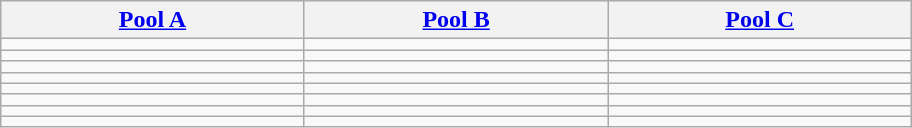<table class="wikitable" style="white-space: nowrap;">
<tr>
<th width=195><a href='#'>Pool A</a></th>
<th width=195><a href='#'>Pool B</a></th>
<th width=195><a href='#'>Pool C</a></th>
</tr>
<tr>
<td></td>
<td></td>
<td></td>
</tr>
<tr>
<td></td>
<td></td>
<td></td>
</tr>
<tr>
<td></td>
<td></td>
<td></td>
</tr>
<tr>
<td></td>
<td></td>
<td></td>
</tr>
<tr>
<td></td>
<td></td>
<td></td>
</tr>
<tr>
<td></td>
<td></td>
<td></td>
</tr>
<tr>
<td></td>
<td></td>
<td></td>
</tr>
<tr>
<td></td>
<td></td>
<td></td>
</tr>
</table>
